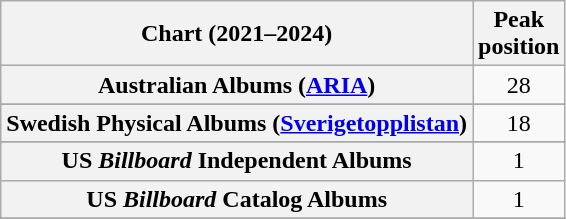<table class="wikitable sortable plainrowheaders" style="text-align:center;">
<tr>
<th scope="col">Chart (2021–2024)</th>
<th scope="col">Peak<br>position</th>
</tr>
<tr>
<th scope="row">Australian Albums (<a href='#'>ARIA</a>)</th>
<td>28</td>
</tr>
<tr>
</tr>
<tr>
</tr>
<tr>
</tr>
<tr>
</tr>
<tr>
</tr>
<tr>
<th scope="row">Swedish Physical Albums (<a href='#'>Sverigetopplistan</a>)</th>
<td>18</td>
</tr>
<tr>
</tr>
<tr>
</tr>
<tr>
</tr>
<tr>
</tr>
<tr>
<th scope="row">US <em>Billboard</em> Independent Albums</th>
<td>1</td>
</tr>
<tr>
<th scope="row">US <em>Billboard</em> Catalog Albums</th>
<td>1</td>
</tr>
<tr>
</tr>
</table>
